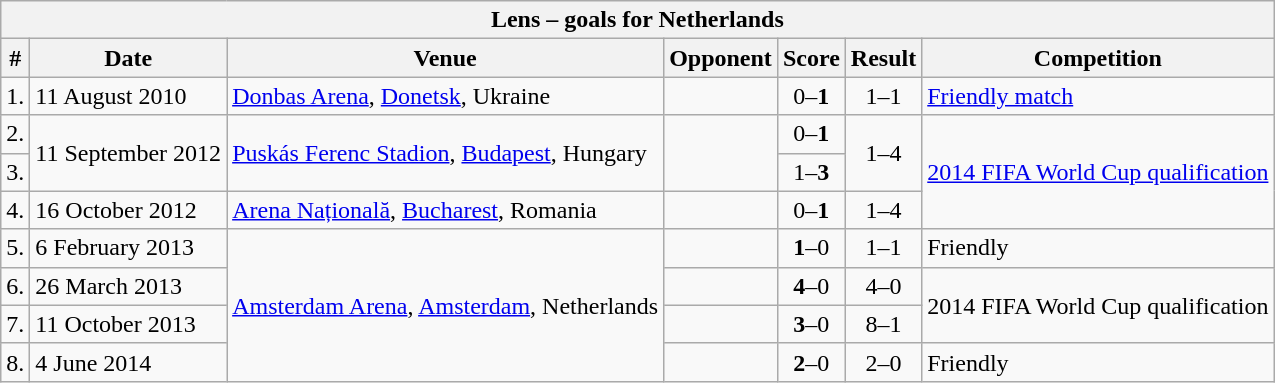<table class="wikitable collapsible">
<tr>
<th colspan=7><strong>Lens – goals for Netherlands</strong></th>
</tr>
<tr>
<th>#</th>
<th>Date</th>
<th>Venue</th>
<th>Opponent</th>
<th>Score</th>
<th>Result</th>
<th>Competition</th>
</tr>
<tr>
<td>1.</td>
<td>11 August 2010</td>
<td><a href='#'>Donbas Arena</a>, <a href='#'>Donetsk</a>, Ukraine</td>
<td></td>
<td align=center>0–<strong>1</strong></td>
<td align=center>1–1</td>
<td><a href='#'>Friendly match</a></td>
</tr>
<tr>
<td>2.</td>
<td rowspan=2>11 September 2012</td>
<td rowspan=2><a href='#'>Puskás Ferenc Stadion</a>, <a href='#'>Budapest</a>, Hungary</td>
<td rowspan=2></td>
<td align=center>0–<strong>1</strong></td>
<td style="text-align:center;" rowspan=2>1–4</td>
<td rowspan=3><a href='#'>2014 FIFA World Cup qualification</a></td>
</tr>
<tr>
<td>3.</td>
<td align=center>1–<strong>3</strong></td>
</tr>
<tr>
<td>4.</td>
<td>16 October 2012</td>
<td><a href='#'>Arena Națională</a>, <a href='#'>Bucharest</a>, Romania</td>
<td></td>
<td align=center>0–<strong>1</strong></td>
<td align=center>1–4</td>
</tr>
<tr>
<td>5.</td>
<td>6 February 2013</td>
<td rowspan=4><a href='#'>Amsterdam Arena</a>, <a href='#'>Amsterdam</a>, Netherlands</td>
<td></td>
<td align=center><strong>1</strong>–0</td>
<td align=center>1–1</td>
<td>Friendly</td>
</tr>
<tr>
<td>6.</td>
<td>26 March 2013</td>
<td></td>
<td align=center><strong>4</strong>–0</td>
<td align=center>4–0</td>
<td rowspan=2>2014 FIFA World Cup qualification</td>
</tr>
<tr>
<td>7.</td>
<td>11 October 2013</td>
<td></td>
<td align=center><strong>3</strong>–0</td>
<td align=center>8–1</td>
</tr>
<tr>
<td>8.</td>
<td>4 June 2014</td>
<td></td>
<td align=center><strong>2</strong>–0</td>
<td align=center>2–0</td>
<td>Friendly</td>
</tr>
</table>
